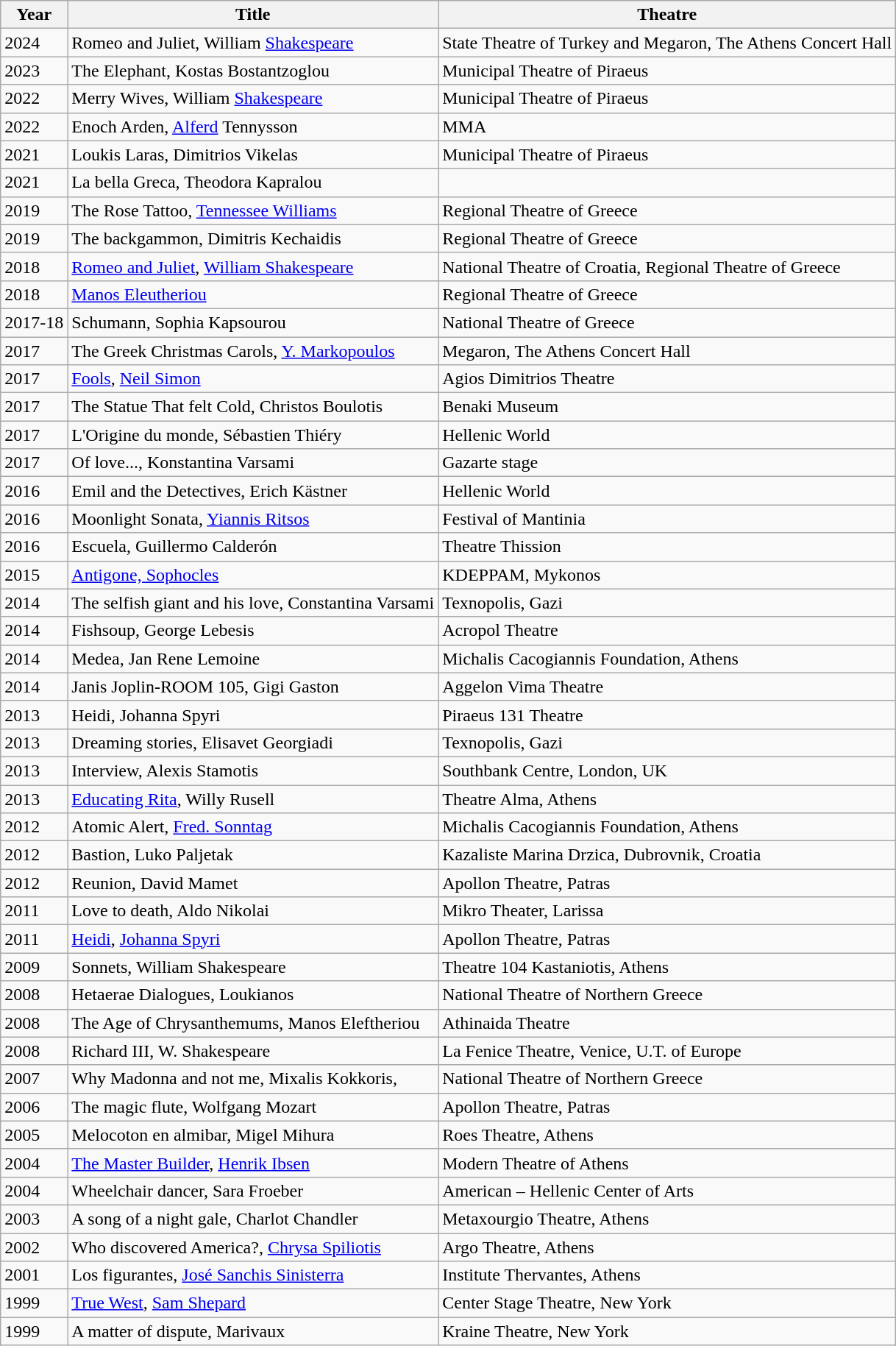<table class="wikitable">
<tr>
<th>Year</th>
<th>Title</th>
<th>Theatre</th>
</tr>
<tr>
<td>2024</td>
<td>Romeo and Juliet, William <a href='#'>Shakespeare</a></td>
<td>State Theatre of Turkey and Megaron, The Athens Concert Hall</td>
</tr>
<tr>
<td>2023</td>
<td>The Elephant, Kostas Bostantzoglou</td>
<td>Municipal Theatre of Piraeus</td>
</tr>
<tr>
<td>2022</td>
<td>Merry Wives, William <a href='#'>Shakespeare</a></td>
<td>Municipal Theatre of Piraeus</td>
</tr>
<tr>
<td>2022</td>
<td>Enoch Arden, <a href='#'>Alferd</a> Tennysson</td>
<td>MMA</td>
</tr>
<tr>
<td>2021</td>
<td>Loukis Laras, Dimitrios Vikelas</td>
<td>Municipal Theatre of Piraeus</td>
</tr>
<tr>
<td>2021</td>
<td>La bella Greca, Theodora Kapralou</td>
<td></td>
</tr>
<tr>
<td>2019</td>
<td>The Rose Tattoo, <a href='#'>Tennessee Williams</a></td>
<td>Regional Theatre of Greece</td>
</tr>
<tr>
<td>2019</td>
<td>The backgammon, Dimitris Kechaidis</td>
<td>Regional Theatre of Greece</td>
</tr>
<tr>
<td>2018</td>
<td><a href='#'>Romeo and Juliet</a>, <a href='#'>William Shakespeare</a></td>
<td>National Theatre of Croatia, Regional Theatre of Greece</td>
</tr>
<tr>
<td>2018</td>
<td><a href='#'>Manos Eleutheriou</a></td>
<td>Regional Theatre of Greece</td>
</tr>
<tr>
<td>2017-18</td>
<td>Schumann, Sophia Kapsourou</td>
<td>National Theatre of Greece</td>
</tr>
<tr>
<td>2017</td>
<td>The Greek Christmas Carols, <a href='#'>Y. Markopoulos</a></td>
<td>Megaron, The Athens Concert Hall</td>
</tr>
<tr>
<td>2017</td>
<td><a href='#'>Fools</a>, <a href='#'>Neil Simon</a></td>
<td>Agios Dimitrios Theatre</td>
</tr>
<tr>
<td>2017</td>
<td>The Statue That felt Cold, Christos Boulotis</td>
<td>Benaki Museum</td>
</tr>
<tr>
<td>2017</td>
<td>L'Origine du monde, Sébastien Thiéry</td>
<td>Hellenic World</td>
</tr>
<tr>
<td>2017</td>
<td>Of love..., Konstantina Varsami</td>
<td>Gazarte stage</td>
</tr>
<tr>
<td>2016</td>
<td>Emil and the Detectives, Erich Kästner</td>
<td>Hellenic World</td>
</tr>
<tr>
<td>2016</td>
<td>Moonlight Sonata, <a href='#'>Yiannis Ritsos</a></td>
<td>Festival of Mantinia</td>
</tr>
<tr>
<td>2016</td>
<td>Escuela, Guillermo Calderón</td>
<td>Theatre Thission</td>
</tr>
<tr>
<td>2015</td>
<td><a href='#'>Antigone, Sophocles</a></td>
<td>KDEPPAM, Mykonos</td>
</tr>
<tr>
<td>2014</td>
<td>The selfish giant and his love, Constantina Varsami</td>
<td>Texnopolis, Gazi</td>
</tr>
<tr>
<td>2014</td>
<td>Fishsoup, George Lebesis</td>
<td>Acropol Theatre</td>
</tr>
<tr>
<td>2014</td>
<td>Medea, Jan Rene Lemoine</td>
<td>Michalis Cacogiannis Foundation, Athens</td>
</tr>
<tr>
<td>2014</td>
<td>Janis Joplin-ROOM 105, Gigi Gaston</td>
<td>Aggelon Vima Theatre</td>
</tr>
<tr>
<td>2013</td>
<td>Heidi, Johanna Spyri</td>
<td>Piraeus 131 Theatre</td>
</tr>
<tr>
<td>2013</td>
<td>Dreaming stories, Elisavet Georgiadi</td>
<td>Texnopolis, Gazi</td>
</tr>
<tr>
<td>2013</td>
<td>Interview, Alexis Stamotis</td>
<td>Southbank Centre, London, UK</td>
</tr>
<tr>
<td>2013</td>
<td><a href='#'>Educating Rita</a>, Willy Rusell</td>
<td>Theatre Alma, Athens</td>
</tr>
<tr>
<td>2012</td>
<td>Atomic Alert, <a href='#'>Fred. Sonntag</a></td>
<td>Michalis Cacogiannis Foundation, Athens</td>
</tr>
<tr>
<td>2012</td>
<td>Bastion, Luko Paljetak</td>
<td>Kazaliste Marina Drzica, Dubrovnik, Croatia</td>
</tr>
<tr>
<td>2012</td>
<td>Reunion, David Mamet</td>
<td>Apollon Theatre, Patras</td>
</tr>
<tr>
<td>2011</td>
<td>Love to death, Aldo Nikolai</td>
<td>Mikro Theater, Larissa</td>
</tr>
<tr>
<td>2011</td>
<td><a href='#'>Heidi</a>, <a href='#'>Johanna Spyri</a></td>
<td>Apollon Theatre, Patras</td>
</tr>
<tr>
<td>2009</td>
<td>Sonnets, William Shakespeare</td>
<td>Theatre 104 Kastaniotis, Athens</td>
</tr>
<tr>
<td>2008</td>
<td>Hetaerae Dialogues, Loukianos</td>
<td>National Theatre of Northern Greece</td>
</tr>
<tr>
<td>2008</td>
<td>The Age of Chrysanthemums, Manos Eleftheriou</td>
<td>Athinaida Theatre</td>
</tr>
<tr>
<td>2008</td>
<td>Richard III, W. Shakespeare</td>
<td>La Fenice Theatre, Venice, U.T. of Europe</td>
</tr>
<tr>
<td>2007</td>
<td>Why Madonna and not me, Mixalis Kokkoris,</td>
<td>National Theatre of Northern Greece</td>
</tr>
<tr>
<td>2006</td>
<td>The magic flute, Wolfgang Mozart</td>
<td>Apollon Theatre, Patras</td>
</tr>
<tr>
<td>2005</td>
<td>Melocoton en almibar, Migel Mihura</td>
<td>Roes Theatre, Athens</td>
</tr>
<tr>
<td>2004</td>
<td><a href='#'>The Master Builder</a>, <a href='#'>Henrik Ibsen</a></td>
<td>Modern Theatre of Athens</td>
</tr>
<tr>
<td>2004</td>
<td>Wheelchair dancer, Sara Froeber</td>
<td>American – Hellenic Center of Arts</td>
</tr>
<tr>
<td>2003</td>
<td>A song of a night gale, Charlot Chandler</td>
<td>Metaxourgio Theatre, Athens</td>
</tr>
<tr>
<td>2002</td>
<td>Who discovered America?, <a href='#'>Chrysa Spiliotis</a></td>
<td>Argo Theatre, Athens</td>
</tr>
<tr>
<td>2001</td>
<td>Los figurantes, <a href='#'>José Sanchis Sinisterra</a></td>
<td>Institute Thervantes, Athens</td>
</tr>
<tr>
<td>1999</td>
<td><a href='#'>True West</a>, <a href='#'>Sam Shepard</a></td>
<td>Center Stage Theatre, New York</td>
</tr>
<tr>
<td>1999</td>
<td>A matter of dispute, Marivaux</td>
<td>Kraine Theatre, New York</td>
</tr>
</table>
